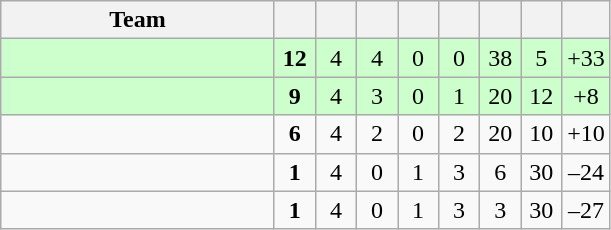<table class=wikitable style="text-align:center">
<tr>
<th width="175">Team</th>
<th width="20"></th>
<th width="20"></th>
<th width="20"></th>
<th width="20"></th>
<th width="20"></th>
<th width="20"></th>
<th width="20"></th>
<th width="20"></th>
</tr>
<tr bgcolor="#ccffcc">
<td style="text-align:left;"></td>
<td><strong>12</strong></td>
<td>4</td>
<td>4</td>
<td>0</td>
<td>0</td>
<td>38</td>
<td>5</td>
<td>+33</td>
</tr>
<tr bgcolor="#ccffcc">
<td style="text-align:left;"></td>
<td><strong>9</strong></td>
<td>4</td>
<td>3</td>
<td>0</td>
<td>1</td>
<td>20</td>
<td>12</td>
<td>+8</td>
</tr>
<tr>
<td style="text-align:left;"></td>
<td><strong>6</strong></td>
<td>4</td>
<td>2</td>
<td>0</td>
<td>2</td>
<td>20</td>
<td>10</td>
<td>+10</td>
</tr>
<tr>
<td style="text-align:left;"></td>
<td><strong>1</strong></td>
<td>4</td>
<td>0</td>
<td>1</td>
<td>3</td>
<td>6</td>
<td>30</td>
<td>–24</td>
</tr>
<tr>
<td style="text-align:left;"></td>
<td><strong>1</strong></td>
<td>4</td>
<td>0</td>
<td>1</td>
<td>3</td>
<td>3</td>
<td>30</td>
<td>–27</td>
</tr>
</table>
